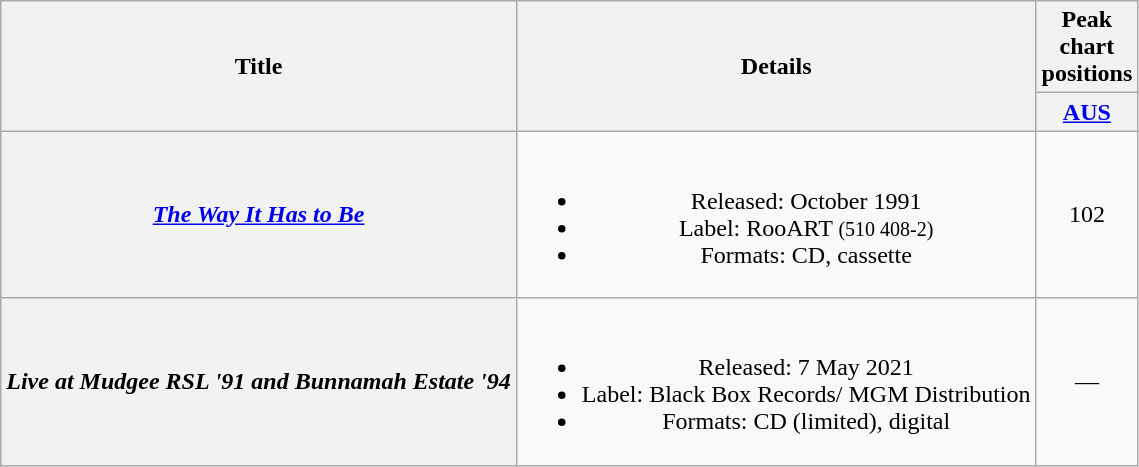<table class="wikitable plainrowheaders" style="text-align:center;" border="1">
<tr>
<th rowspan="2">Title</th>
<th rowspan="2">Details</th>
<th colspan="1">Peak chart positions</th>
</tr>
<tr>
<th style="width:3em"><a href='#'>AUS</a><br></th>
</tr>
<tr>
<th scope="row"><em><a href='#'>The Way It Has to Be</a></em></th>
<td><br><ul><li>Released: October 1991</li><li>Label: RooART <small>(510 408-2)</small></li><li>Formats: CD, cassette</li></ul></td>
<td>102</td>
</tr>
<tr>
<th scope="row"><em>Live at Mudgee RSL '91 and Bunnamah Estate '94</em></th>
<td><br><ul><li>Released: 7 May 2021</li><li>Label: Black Box Records/ MGM Distribution</li><li>Formats: CD (limited), digital</li></ul></td>
<td align="center">—</td>
</tr>
</table>
